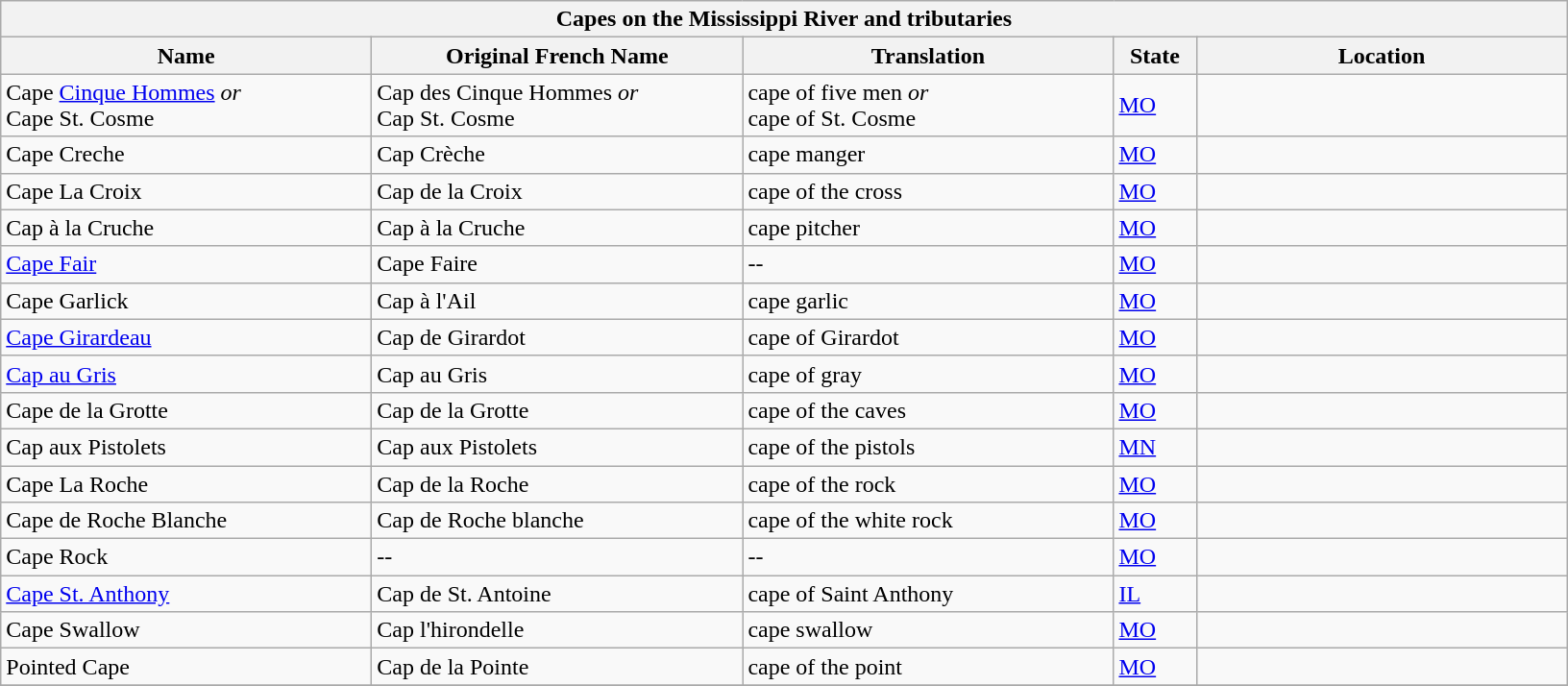<table class=wikitable>
<tr>
<th colspan="5">Capes on the Mississippi River and tributaries</th>
</tr>
<tr>
<th scope="row"  width="250">Name</th>
<th scope="row"  width="250">Original French Name</th>
<th scope="row"  width="250">Translation</th>
<th scope="row"  width="50">State</th>
<th scope="row"  width="250">Location</th>
</tr>
<tr>
<td>Cape <a href='#'>Cinque Hommes</a> <em>or</em><br>Cape St. Cosme </td>
<td>Cap des Cinque Hommes <em>or</em><br>Cap St. Cosme</td>
<td>cape of five men <em>or</em><br>cape of St. Cosme</td>
<td><a href='#'>MO</a></td>
<td> </td>
</tr>
<tr>
<td>Cape Creche</td>
<td>Cap Crèche</td>
<td>cape manger</td>
<td><a href='#'>MO</a></td>
<td></td>
</tr>
<tr>
<td>Cape La Croix</td>
<td>Cap de la Croix</td>
<td>cape of the cross</td>
<td><a href='#'>MO</a></td>
<td> </td>
</tr>
<tr>
<td>Cap à la Cruche</td>
<td>Cap à la Cruche</td>
<td>cape pitcher</td>
<td><a href='#'>MO</a></td>
<td></td>
</tr>
<tr>
<td><a href='#'>Cape Fair</a></td>
<td>Cape Faire</td>
<td>--</td>
<td><a href='#'>MO</a></td>
<td> </td>
</tr>
<tr>
<td>Cape Garlick </td>
<td>Cap à l'Ail</td>
<td>cape garlic</td>
<td><a href='#'>MO</a></td>
<td></td>
</tr>
<tr>
<td><a href='#'>Cape Girardeau</a></td>
<td>Cap de Girardot</td>
<td>cape of Girardot</td>
<td><a href='#'>MO</a></td>
<td> </td>
</tr>
<tr>
<td><a href='#'>Cap au Gris</a></td>
<td>Cap au Gris </td>
<td>cape of gray</td>
<td><a href='#'>MO</a></td>
<td> </td>
</tr>
<tr>
<td>Cape de la Grotte</td>
<td>Cap de la Grotte</td>
<td>cape of the caves</td>
<td><a href='#'>MO</a></td>
<td></td>
</tr>
<tr>
<td>Cap aux Pistolets</td>
<td>Cap aux Pistolets</td>
<td>cape of the pistols</td>
<td><a href='#'>MN</a></td>
<td></td>
</tr>
<tr>
<td>Cape La Roche</td>
<td>Cap de la Roche</td>
<td>cape of the rock</td>
<td><a href='#'>MO</a></td>
<td></td>
</tr>
<tr>
<td>Cape de Roche Blanche </td>
<td>Cap de Roche blanche</td>
<td>cape of the white rock</td>
<td><a href='#'>MO</a></td>
<td></td>
</tr>
<tr>
<td>Cape Rock</td>
<td>--</td>
<td>--</td>
<td><a href='#'>MO</a></td>
<td> </td>
</tr>
<tr>
<td><a href='#'>Cape St. Anthony</a></td>
<td>Cap de St. Antoine</td>
<td>cape of Saint Anthony </td>
<td><a href='#'>IL</a></td>
<td> </td>
</tr>
<tr>
<td>Cape Swallow</td>
<td>Cap l'hirondelle</td>
<td>cape swallow</td>
<td><a href='#'>MO</a></td>
<td></td>
</tr>
<tr>
<td>Pointed Cape</td>
<td>Cap de la Pointe</td>
<td>cape of the point</td>
<td><a href='#'>MO</a></td>
<td></td>
</tr>
<tr>
</tr>
</table>
